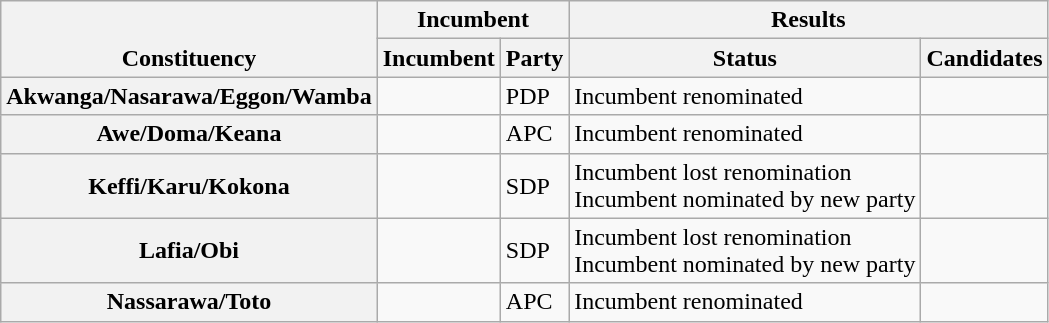<table class="wikitable sortable">
<tr valign=bottom>
<th rowspan=2>Constituency</th>
<th colspan=2>Incumbent</th>
<th colspan=2>Results</th>
</tr>
<tr valign=bottom>
<th>Incumbent</th>
<th>Party</th>
<th>Status</th>
<th>Candidates</th>
</tr>
<tr>
<th>Akwanga/Nasarawa/Eggon/Wamba</th>
<td></td>
<td>PDP</td>
<td>Incumbent renominated</td>
<td nowrap></td>
</tr>
<tr>
<th>Awe/Doma/Keana</th>
<td></td>
<td>APC</td>
<td>Incumbent renominated</td>
<td nowrap></td>
</tr>
<tr>
<th>Keffi/Karu/Kokona</th>
<td></td>
<td>SDP</td>
<td>Incumbent lost renomination<br>Incumbent nominated by new party</td>
<td nowrap></td>
</tr>
<tr>
<th>Lafia/Obi</th>
<td></td>
<td>SDP</td>
<td>Incumbent lost renomination<br>Incumbent nominated by new party</td>
<td nowrap></td>
</tr>
<tr>
<th>Nassarawa/Toto</th>
<td></td>
<td>APC</td>
<td>Incumbent renominated</td>
<td nowrap></td>
</tr>
</table>
